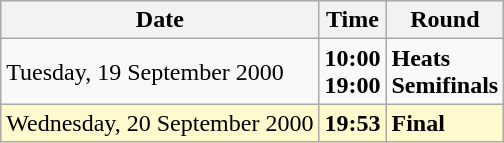<table class="wikitable">
<tr>
<th>Date</th>
<th>Time</th>
<th>Round</th>
</tr>
<tr>
<td>Tuesday, 19 September 2000</td>
<td><strong>10:00</strong><br><strong>19:00</strong></td>
<td><strong>Heats</strong><br><strong>Semifinals</strong></td>
</tr>
<tr style=background:lemonchiffon>
<td>Wednesday, 20 September 2000</td>
<td><strong>19:53</strong></td>
<td><strong>Final</strong></td>
</tr>
</table>
